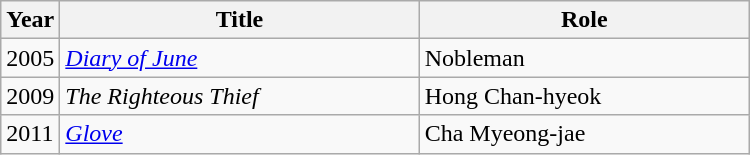<table class="wikitable" style="width:500px">
<tr>
<th width=10>Year</th>
<th>Title</th>
<th>Role</th>
</tr>
<tr>
<td>2005</td>
<td><em><a href='#'>Diary of June</a></em></td>
<td>Nobleman</td>
</tr>
<tr>
<td>2009</td>
<td><em>The Righteous Thief</em> </td>
<td>Hong Chan-hyeok</td>
</tr>
<tr>
<td>2011</td>
<td><em><a href='#'>Glove</a></em></td>
<td>Cha Myeong-jae</td>
</tr>
</table>
